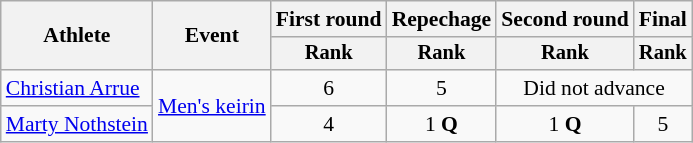<table class=wikitable style=font-size:90%;text-align:center>
<tr>
<th rowspan=2>Athlete</th>
<th rowspan=2>Event</th>
<th>First round</th>
<th>Repechage</th>
<th>Second round</th>
<th>Final</th>
</tr>
<tr style=font-size:95%>
<th>Rank</th>
<th>Rank</th>
<th>Rank</th>
<th>Rank</th>
</tr>
<tr>
<td align=left><a href='#'>Christian Arrue</a></td>
<td align=left rowspan=2><a href='#'>Men's keirin</a></td>
<td>6</td>
<td>5</td>
<td colspan=2>Did not advance</td>
</tr>
<tr>
<td align=left><a href='#'>Marty Nothstein</a></td>
<td>4</td>
<td>1 <strong>Q</strong></td>
<td>1 <strong>Q</strong></td>
<td>5</td>
</tr>
</table>
